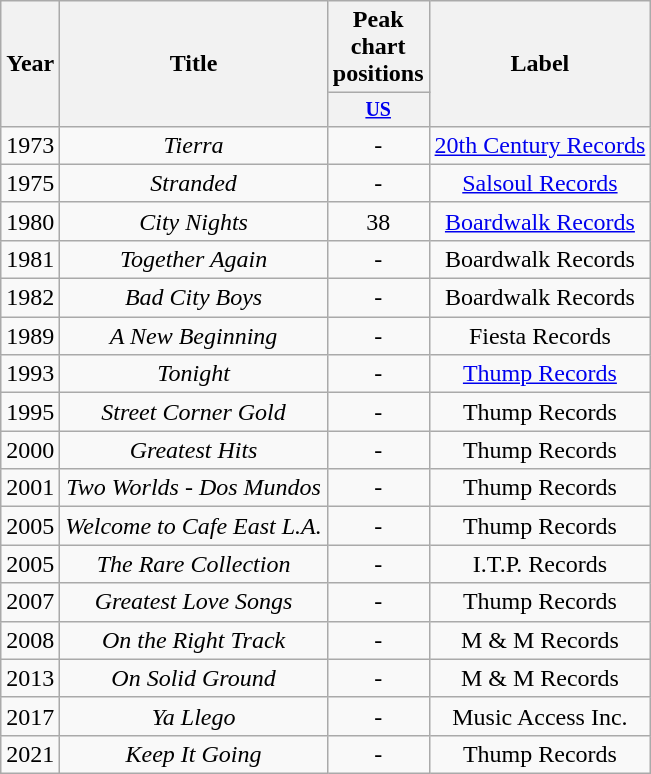<table class="wikitable" style="text-align:center;">
<tr>
<th rowspan="2">Year</th>
<th rowspan="2">Title</th>
<th colspan="1">Peak chart positions</th>
<th rowspan="2">Label</th>
</tr>
<tr style="font-size:smaller;">
<th width="40"><a href='#'>US</a><br></th>
</tr>
<tr>
<td>1973</td>
<td><em>Tierra</em></td>
<td>-</td>
<td><a href='#'>20th Century Records</a></td>
</tr>
<tr>
<td>1975</td>
<td><em>Stranded</em></td>
<td>-</td>
<td><a href='#'>Salsoul Records</a></td>
</tr>
<tr>
<td>1980</td>
<td><em>City Nights</em></td>
<td>38</td>
<td><a href='#'>Boardwalk Records</a></td>
</tr>
<tr>
<td>1981</td>
<td><em>Together Again</em></td>
<td>-</td>
<td>Boardwalk Records</td>
</tr>
<tr>
<td>1982</td>
<td><em>Bad City Boys</em></td>
<td>-</td>
<td>Boardwalk Records</td>
</tr>
<tr>
<td>1989</td>
<td><em>A New Beginning</em></td>
<td>-</td>
<td>Fiesta Records</td>
</tr>
<tr>
<td>1993</td>
<td><em>Tonight</em></td>
<td>-</td>
<td><a href='#'>Thump Records</a></td>
</tr>
<tr>
<td>1995</td>
<td><em>Street Corner Gold</em></td>
<td>-</td>
<td>Thump Records</td>
</tr>
<tr>
<td>2000</td>
<td><em>Greatest Hits</em></td>
<td>-</td>
<td>Thump Records</td>
</tr>
<tr>
<td>2001</td>
<td><em>Two Worlds - Dos Mundos</em></td>
<td>-</td>
<td>Thump Records</td>
</tr>
<tr>
<td>2005</td>
<td><em>Welcome to Cafe East L.A.</em></td>
<td>-</td>
<td>Thump Records</td>
</tr>
<tr>
<td>2005</td>
<td><em>The Rare Collection</em></td>
<td>-</td>
<td>I.T.P. Records</td>
</tr>
<tr>
<td>2007</td>
<td><em>Greatest Love Songs</em></td>
<td>-</td>
<td>Thump Records</td>
</tr>
<tr>
<td>2008</td>
<td><em>On the Right Track</em></td>
<td>-</td>
<td>M & M Records</td>
</tr>
<tr>
<td>2013</td>
<td><em>On Solid Ground</em></td>
<td>-</td>
<td>M & M Records</td>
</tr>
<tr>
<td>2017</td>
<td><em>Ya Llego</em></td>
<td>-</td>
<td>Music Access Inc.</td>
</tr>
<tr>
<td>2021</td>
<td><em>Keep It Going</em></td>
<td>-</td>
<td>Thump Records</td>
</tr>
</table>
